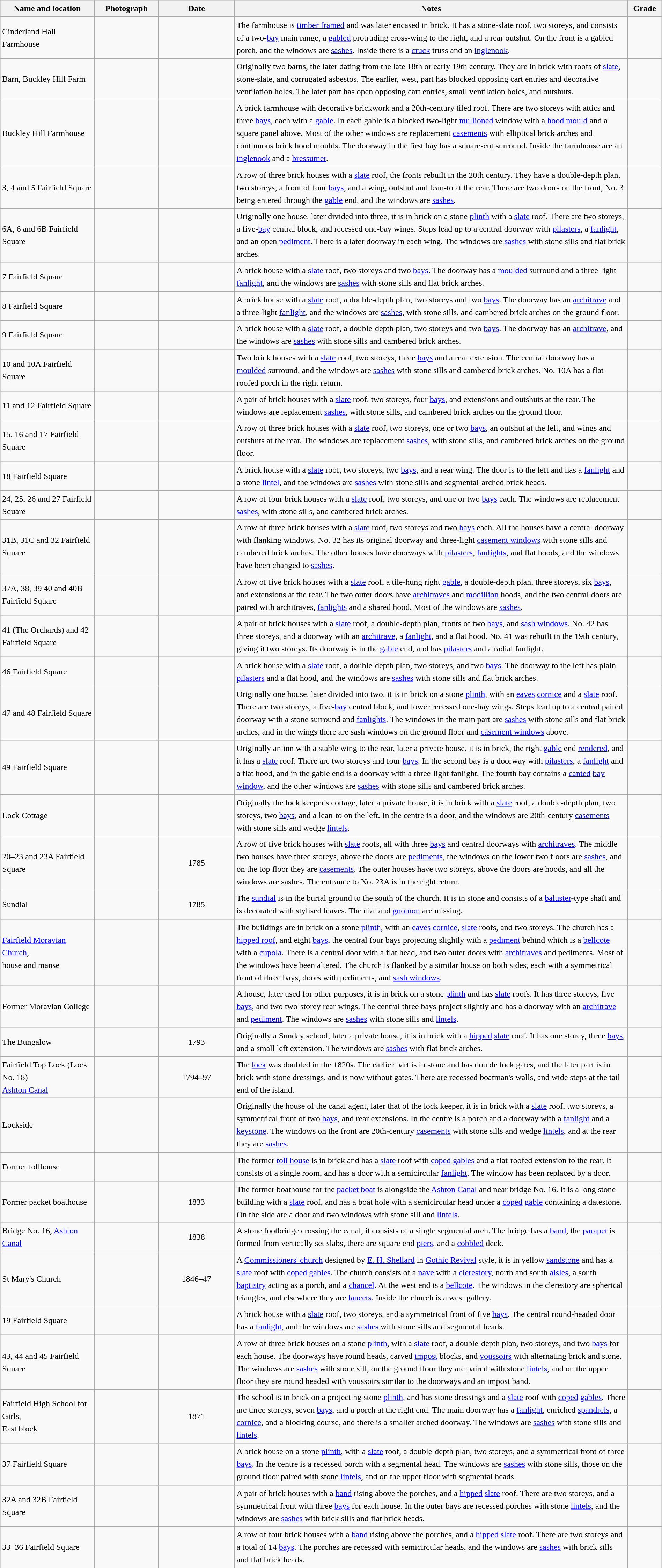<table class="wikitable sortable plainrowheaders" style="width:100%; border:0; text-align:left; line-height:150%;">
<tr>
<th scope="col"  style="width:150px">Name and location</th>
<th scope="col"  style="width:100px" class="unsortable">Photograph</th>
<th scope="col"  style="width:120px">Date</th>
<th scope="col"  style="width:650px" class="unsortable">Notes</th>
<th scope="col"  style="width:50px">Grade</th>
</tr>
<tr>
<td>Cinderland Hall Farmhouse<br><small></small></td>
<td></td>
<td align="center"></td>
<td>The farmhouse is <a href='#'>timber framed</a> and was later encased in brick. It has a stone-slate roof, two storeys, and consists of a two-<a href='#'>bay</a> main range, a <a href='#'>gabled</a> protruding cross-wing to the right, and a rear outshut. On the front is a gabled porch, and the windows are <a href='#'>sashes</a>. Inside there is a <a href='#'>cruck</a> truss and an <a href='#'>inglenook</a>.</td>
<td align="center" ></td>
</tr>
<tr>
<td>Barn, Buckley Hill Farm<br><small></small></td>
<td></td>
<td align="center"></td>
<td>Originally two barns, the later dating from the late 18th or early 19th century. They are in brick with roofs of <a href='#'>slate</a>, stone-slate, and corrugated asbestos. The earlier, west, part has blocked opposing cart entries and decorative ventilation holes. The later part has open opposing cart entries, small ventilation holes, and outshuts.</td>
<td align="center" ></td>
</tr>
<tr>
<td>Buckley Hill Farmhouse<br><small></small></td>
<td></td>
<td align="center"></td>
<td>A brick farmhouse with decorative brickwork and a 20th-century tiled roof. There are two storeys with attics and three <a href='#'>bays</a>, each with a <a href='#'>gable</a>. In each gable is a blocked two-light <a href='#'>mullioned</a> window with a <a href='#'>hood mould</a> and a square panel above. Most of the other windows are replacement <a href='#'>casements</a> with elliptical brick arches and continuous brick hood moulds. The doorway in the first bay has a square-cut surround. Inside the farmhouse are an <a href='#'>inglenook</a> and a <a href='#'>bressumer</a>.</td>
<td align="center" ></td>
</tr>
<tr>
<td>3, 4 and 5 Fairfield Square<br><small></small></td>
<td></td>
<td align="center"></td>
<td>A row of three brick houses with a <a href='#'>slate</a> roof, the fronts rebuilt in the 20th century. They have a double-depth plan, two storeys, a front of four <a href='#'>bays</a>, and a wing, outshut and lean-to at the rear. There are two doors on the front, No. 3 being entered through the <a href='#'>gable</a> end, and the windows are <a href='#'>sashes</a>.</td>
<td align="center" ></td>
</tr>
<tr>
<td>6A, 6 and 6B Fairfield Square<br><small></small></td>
<td></td>
<td align="center"></td>
<td>Originally one house, later divided into three, it is in brick on a stone <a href='#'>plinth</a> with a <a href='#'>slate</a> roof. There are two storeys, a five-<a href='#'>bay</a> central block, and recessed one-bay wings. Steps lead up to a central doorway with <a href='#'>pilasters</a>, a <a href='#'>fanlight</a>, and an open <a href='#'>pediment</a>. There is a later doorway in each wing. The windows are <a href='#'>sashes</a> with stone sills and flat brick arches.</td>
<td align="center" ></td>
</tr>
<tr>
<td>7 Fairfield Square<br><small></small></td>
<td></td>
<td align="center"></td>
<td>A brick house with a <a href='#'>slate</a> roof, two storeys and two <a href='#'>bays</a>. The doorway has a <a href='#'>moulded</a> surround and a three-light <a href='#'>fanlight</a>, and the windows are <a href='#'>sashes</a> with stone sills and flat brick arches.</td>
<td align="center" ></td>
</tr>
<tr>
<td>8 Fairfield Square<br><small></small></td>
<td></td>
<td align="center"></td>
<td>A brick house with a <a href='#'>slate</a> roof, a double-depth plan, two storeys and two <a href='#'>bays</a>. The doorway has an <a href='#'>architrave</a> and a three-light <a href='#'>fanlight</a>, and the windows are <a href='#'>sashes</a>, with stone sills, and cambered brick arches on the ground floor.</td>
<td align="center" ></td>
</tr>
<tr>
<td>9 Fairfield Square<br><small></small></td>
<td></td>
<td align="center"></td>
<td>A brick house with a <a href='#'>slate</a> roof, a double-depth plan, two storeys and two <a href='#'>bays</a>. The doorway has an <a href='#'>architrave</a>, and the windows are <a href='#'>sashes</a> with stone sills and cambered brick arches.</td>
<td align="center" ></td>
</tr>
<tr>
<td>10 and 10A Fairfield Square<br><small></small></td>
<td></td>
<td align="center"></td>
<td>Two brick houses with a <a href='#'>slate</a> roof, two storeys, three <a href='#'>bays</a> and a rear extension. The central doorway has a <a href='#'>moulded</a> surround, and the windows are <a href='#'>sashes</a> with stone sills and cambered brick arches. No. 10A has a flat-roofed porch in the right return.</td>
<td align="center" ></td>
</tr>
<tr>
<td>11 and 12 Fairfield Square<br><small></small></td>
<td></td>
<td align="center"></td>
<td>A pair of brick houses with a <a href='#'>slate</a> roof, two storeys, four <a href='#'>bays</a>, and extensions and outshuts at the rear. The windows are replacement <a href='#'>sashes</a>, with stone sills, and cambered brick arches on the ground floor.</td>
<td align="center" ></td>
</tr>
<tr>
<td>15, 16 and 17 Fairfield Square<br><small></small></td>
<td></td>
<td align="center"></td>
<td>A row of three brick houses with a <a href='#'>slate</a> roof, two storeys, one or two <a href='#'>bays</a>, an outshut at the left, and wings and outshuts at the rear. The windows are replacement <a href='#'>sashes</a>, with stone sills, and cambered brick arches on the ground floor.</td>
<td align="center" ></td>
</tr>
<tr>
<td>18 Fairfield Square<br><small></small></td>
<td></td>
<td align="center"></td>
<td>A brick house with a <a href='#'>slate</a> roof, two storeys, two <a href='#'>bays</a>, and a rear wing. The door is to the left and has a <a href='#'>fanlight</a> and a stone <a href='#'>lintel</a>, and the windows are <a href='#'>sashes</a> with stone sills and segmental-arched brick heads.</td>
<td align="center" ></td>
</tr>
<tr>
<td>24, 25, 26 and 27 Fairfield Square<br><small></small></td>
<td></td>
<td align="center"></td>
<td>A row of four brick houses with a <a href='#'>slate</a> roof, two storeys, and one or two <a href='#'>bays</a> each. The windows are replacement <a href='#'>sashes</a>, with stone sills, and cambered brick arches.</td>
<td align="center" ></td>
</tr>
<tr>
<td>31B, 31C and 32 Fairfield Square<br><small></small></td>
<td></td>
<td align="center"></td>
<td>A row of three brick houses with a <a href='#'>slate</a> roof, two storeys and two <a href='#'>bays</a> each. All the houses have a central doorway with flanking windows. No. 32 has its original doorway and three-light <a href='#'>casement windows</a> with stone sills and cambered brick arches. The other houses have doorways with <a href='#'>pilasters</a>, <a href='#'>fanlights</a>, and flat hoods, and the windows have been changed to <a href='#'>sashes</a>.</td>
<td align="center" ></td>
</tr>
<tr>
<td>37A, 38, 39 40 and 40B Fairfield Square<br><small></small></td>
<td></td>
<td align="center"></td>
<td>A row of five brick houses with a <a href='#'>slate</a> roof, a tile-hung right <a href='#'>gable</a>, a double-depth plan, three storeys, six <a href='#'>bays</a>, and extensions at the rear. The two outer doors have <a href='#'>architraves</a> and <a href='#'>modillion</a> hoods, and the two central doors are paired with architraves, <a href='#'>fanlights</a> and a shared hood. Most of the windows are <a href='#'>sashes</a>.</td>
<td align="center" ></td>
</tr>
<tr>
<td>41 (The Orchards) and 42 Fairfield Square<br><small></small></td>
<td></td>
<td align="center"></td>
<td>A pair of brick houses with a <a href='#'>slate</a> roof, a double-depth plan, fronts of two <a href='#'>bays</a>, and <a href='#'>sash windows</a>. No. 42 has three storeys, and a doorway with an <a href='#'>architrave</a>, a <a href='#'>fanlight</a>, and a flat hood. No. 41 was rebuilt in the 19th century, giving it two storeys. Its doorway is in the <a href='#'>gable</a> end, and has <a href='#'>pilasters</a> and a radial fanlight.</td>
<td align="center" ></td>
</tr>
<tr>
<td>46 Fairfield Square<br><small></small></td>
<td></td>
<td align="center"></td>
<td>A brick house with a <a href='#'>slate</a> roof, a double-depth plan, two storeys, and two <a href='#'>bays</a>. The doorway to the left has plain <a href='#'>pilasters</a> and a flat hood, and the windows are <a href='#'>sashes</a> with stone sills and flat brick arches.</td>
<td align="center" ></td>
</tr>
<tr>
<td>47 and 48 Fairfield Square<br><small></small></td>
<td></td>
<td align="center"></td>
<td>Originally one house, later divided into two, it is in brick on a stone <a href='#'>plinth</a>, with an <a href='#'>eaves</a> <a href='#'>cornice</a> and a <a href='#'>slate</a> roof. There are two storeys, a five-<a href='#'>bay</a> central block, and lower recessed one-bay wings. Steps lead up to a central paired doorway with a stone surround and <a href='#'>fanlights</a>. The windows in the main part are <a href='#'>sashes</a> with stone sills and flat brick arches, and in the wings there are sash windows on the ground floor and <a href='#'>casement windows</a> above.</td>
<td align="center" ></td>
</tr>
<tr>
<td>49 Fairfield Square<br><small></small></td>
<td></td>
<td align="center"></td>
<td>Originally an inn with a stable wing to the rear, later a private house, it is in brick, the right <a href='#'>gable</a> end <a href='#'>rendered</a>, and it has a <a href='#'>slate</a> roof. There are two storeys and four <a href='#'>bays</a>. In the second bay is a doorway with <a href='#'>pilasters</a>, a <a href='#'>fanlight</a> and a flat hood, and in the gable end is a doorway with a three-light fanlight. The fourth bay contains a <a href='#'>canted</a> <a href='#'>bay window</a>, and the other windows are <a href='#'>sashes</a> with stone sills and cambered brick arches.</td>
<td align="center" ></td>
</tr>
<tr>
<td>Lock Cottage<br><small></small></td>
<td></td>
<td align="center"></td>
<td>Originally the lock keeper's cottage, later a private house, it is in brick with a <a href='#'>slate</a> roof, a double-depth plan, two storeys, two <a href='#'>bays</a>, and a lean-to on the left. In the centre is a door, and the windows are 20th-century <a href='#'>casements</a> with stone sills and wedge <a href='#'>lintels</a>.</td>
<td align="center" ></td>
</tr>
<tr>
<td>20–23 and 23A Fairfield Square<br><small></small></td>
<td></td>
<td align="center">1785</td>
<td>A row of five brick houses with <a href='#'>slate</a> roofs, all with three <a href='#'>bays</a> and central doorways with <a href='#'>architraves</a>. The middle two houses have three storeys, above the doors are <a href='#'>pediments</a>, the windows on the lower two floors are <a href='#'>sashes</a>, and on the top floor they are <a href='#'>casements</a>. The outer houses have two storeys, above the doors are hoods, and all the windows are sashes. The entrance to No. 23A is in the right return.</td>
<td align="center" ></td>
</tr>
<tr>
<td>Sundial<br><small></small></td>
<td></td>
<td align="center">1785</td>
<td>The <a href='#'>sundial</a> is in the burial ground to the south of the church. It is in stone and consists of a <a href='#'>baluster</a>-type shaft and is decorated with stylised leaves. The dial and <a href='#'>gnomon</a> are missing.</td>
<td align="center" ></td>
</tr>
<tr>
<td><a href='#'>Fairfield Moravian Church</a>,<br>house and manse<br><small></small></td>
<td></td>
<td align="center"></td>
<td>The buildings are in brick on a stone <a href='#'>plinth</a>, with an <a href='#'>eaves</a> <a href='#'>cornice</a>, <a href='#'>slate</a> roofs, and two storeys. The church has a <a href='#'>hipped roof</a>, and eight <a href='#'>bays</a>, the central four bays projecting slightly with a <a href='#'>pediment</a> behind which is a <a href='#'>bellcote</a> with a <a href='#'>cupola</a>. There is a central door with a flat head, and two outer doors with <a href='#'>architraves</a> and pediments. Most of the windows have been altered. The church is flanked by a similar house on both sides, each with a symmetrical front of three bays, doors with pediments, and <a href='#'>sash windows</a>.</td>
<td align="center" ></td>
</tr>
<tr>
<td>Former Moravian College<br><small></small></td>
<td></td>
<td align="center"></td>
<td>A house, later used for other purposes, it is in brick on a stone <a href='#'>plinth</a> and has <a href='#'>slate</a> roofs. It has three storeys, five <a href='#'>bays</a>, and two two-storey rear wings. The central three bays project slightly and has a doorway with an <a href='#'>architrave</a> and <a href='#'>pediment</a>. The windows are <a href='#'>sashes</a> with stone sills and <a href='#'>lintels</a>.</td>
<td align="center" ></td>
</tr>
<tr>
<td>The Bungalow<br><small></small></td>
<td></td>
<td align="center">1793</td>
<td>Originally a Sunday school, later a private house, it is in brick with a <a href='#'>hipped</a> <a href='#'>slate</a> roof. It has one storey, three <a href='#'>bays</a>, and a small left extension. The windows are <a href='#'>sashes</a> with flat brick arches.</td>
<td align="center" ></td>
</tr>
<tr>
<td>Fairfield Top Lock (Lock No. 18)<br><a href='#'>Ashton Canal</a><br><small></small></td>
<td></td>
<td align="center">1794–97</td>
<td>The <a href='#'>lock</a> was doubled in the 1820s. The earlier part is in stone and has double lock gates, and the later part is in brick with stone dressings, and is now without gates. There are recessed boatman's walls, and wide steps at the tail end of the island.</td>
<td align="center" ></td>
</tr>
<tr>
<td>Lockside<br><small></small></td>
<td></td>
<td align="center"></td>
<td>Originally the house of the canal agent, later that of the lock keeper, it is in brick with a <a href='#'>slate</a> roof, two storeys, a symmetrical front of two <a href='#'>bays</a>, and rear extensions. In the centre is a porch and a doorway with a <a href='#'>fanlight</a> and a <a href='#'>keystone</a>. The windows on the front are 20th-century <a href='#'>casements</a> with stone sills and wedge <a href='#'>lintels</a>, and at the rear they are <a href='#'>sashes</a>.</td>
<td align="center" ></td>
</tr>
<tr>
<td>Former tollhouse<br><small></small></td>
<td></td>
<td align="center"></td>
<td>The former <a href='#'>toll house</a> is in brick and has a <a href='#'>slate</a> roof with <a href='#'>coped</a> <a href='#'>gables</a> and a flat-roofed extension to the rear. It consists of a single room, and has a door with a semicircular <a href='#'>fanlight</a>. The window has been replaced by a door.</td>
<td align="center" ></td>
</tr>
<tr>
<td>Former packet boathouse<br><small></small></td>
<td></td>
<td align="center">1833</td>
<td>The former boathouse for the <a href='#'>packet boat</a> is alongside the <a href='#'>Ashton Canal</a> and near bridge No. 16. It is a long stone building with a <a href='#'>slate</a> roof, and has a boat hole with a semicircular head under a <a href='#'>coped</a> <a href='#'>gable</a> containing a datestone. On the side are a door and two windows with stone sill and <a href='#'>lintels</a>.</td>
<td align="center" ></td>
</tr>
<tr>
<td>Bridge No. 16, <a href='#'>Ashton Canal</a><br><small></small></td>
<td></td>
<td align="center">1838</td>
<td>A stone footbridge crossing the canal, it consists of a single segmental arch. The bridge has a <a href='#'>band</a>, the <a href='#'>parapet</a> is formed from vertically set slabs, there are square end <a href='#'>piers</a>, and a <a href='#'>cobbled</a> deck.</td>
<td align="center" ></td>
</tr>
<tr>
<td>St Mary's Church<br><small></small></td>
<td></td>
<td align="center">1846–47</td>
<td>A <a href='#'>Commissioners' church</a> designed by <a href='#'>E. H. Shellard</a> in <a href='#'>Gothic Revival</a> style, it is in yellow <a href='#'>sandstone</a> and has a <a href='#'>slate</a> roof with <a href='#'>coped</a> <a href='#'>gables</a>. The church consists of a <a href='#'>nave</a> with a <a href='#'>clerestory</a>, north and south <a href='#'>aisles</a>, a south <a href='#'>baptistry</a> acting as a porch, and a <a href='#'>chancel</a>. At the west end is a <a href='#'>bellcote</a>. The windows in the clerestory are spherical triangles, and elsewhere they are <a href='#'>lancets</a>. Inside the church is a west gallery.</td>
<td align="center" ></td>
</tr>
<tr>
<td>19 Fairfield Square<br><small></small></td>
<td></td>
<td align="center"></td>
<td>A brick house with a <a href='#'>slate</a> roof, two storeys, and a symmetrical front of five <a href='#'>bays</a>. The central round-headed door has a <a href='#'>fanlight</a>, and the windows are <a href='#'>sashes</a> with stone sills and segmental heads.</td>
<td align="center" ></td>
</tr>
<tr>
<td>43, 44 and 45 Fairfield Square<br><small></small></td>
<td></td>
<td align="center"></td>
<td>A row of three brick houses on a stone <a href='#'>plinth</a>, with a <a href='#'>slate</a> roof, a double-depth plan, two storeys, and two <a href='#'>bays</a> for each house. The doorways have round heads, carved <a href='#'>impost</a> blocks, and <a href='#'>voussoirs</a> with alternating brick and stone. The windows are <a href='#'>sashes</a> with stone sill, on the ground floor they are paired with stone <a href='#'>lintels</a>, and on the upper floor they are round headed with voussoirs similar to the doorways and an impost band.</td>
<td align="center" ></td>
</tr>
<tr>
<td>Fairfield High School for Girls,<br>East block<br><small></small></td>
<td></td>
<td align="center">1871</td>
<td>The school is in brick on a projecting stone <a href='#'>plinth</a>, and has stone dressings and a <a href='#'>slate</a> roof with <a href='#'>coped</a> <a href='#'>gables</a>. There are three storeys, seven <a href='#'>bays</a>, and a porch at the right end. The main doorway has a <a href='#'>fanlight</a>, enriched <a href='#'>spandrels</a>, a <a href='#'>cornice</a>, and a blocking course, and there is a smaller arched doorway. The windows are <a href='#'>sashes</a> with stone sills and <a href='#'>lintels</a>.</td>
<td align="center" ></td>
</tr>
<tr>
<td>37 Fairfield Square<br><small></small></td>
<td></td>
<td align="center"></td>
<td>A brick house on a stone <a href='#'>plinth</a>, with a <a href='#'>slate</a> roof, a double-depth plan, two storeys, and a symmetrical front of three <a href='#'>bays</a>. In the centre is a recessed porch with a segmental head. The windows are <a href='#'>sashes</a> with stone sills, those on the ground floor paired with stone <a href='#'>lintels</a>, and on the upper floor with segmental heads.</td>
<td align="center" ></td>
</tr>
<tr>
<td>32A and 32B Fairfield Square<br><small></small></td>
<td></td>
<td align="center"></td>
<td>A pair of brick houses with a <a href='#'>band</a> rising above the porches, and a <a href='#'>hipped</a> <a href='#'>slate</a> roof. There are two storeys, and a symmetrical front with three <a href='#'>bays</a> for each house. In the outer bays are recessed porches with stone <a href='#'>lintels</a>, and the windows are <a href='#'>sashes</a> with brick sills and flat brick heads.</td>
<td align="center" ></td>
</tr>
<tr>
<td>33–36 Fairfield Square<br><small></small></td>
<td></td>
<td align="center"></td>
<td>A row of four brick houses with a <a href='#'>band</a> rising above the porches, and a <a href='#'>hipped</a> <a href='#'>slate</a> roof. There are two storeys and a total of 14 <a href='#'>bays</a>. The porches are recessed with semicircular heads, and the windows are <a href='#'>sashes</a> with brick sills and flat brick heads.</td>
<td align="center" ></td>
</tr>
<tr>
</tr>
</table>
